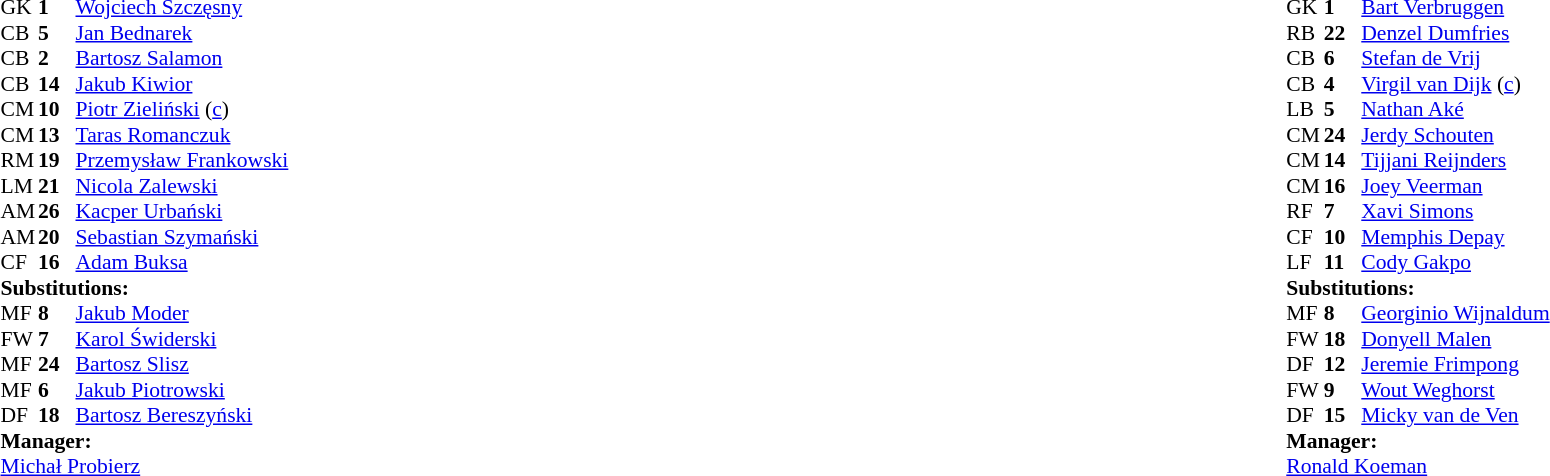<table width="100%">
<tr>
<td valign="top" width="40%"><br><table style="font-size:90%" cellspacing="0" cellpadding="0">
<tr>
<th width=25></th>
<th width=25></th>
</tr>
<tr>
<td>GK</td>
<td><strong>1</strong></td>
<td><a href='#'>Wojciech Szczęsny</a></td>
</tr>
<tr>
<td>CB</td>
<td><strong>5</strong></td>
<td><a href='#'>Jan Bednarek</a></td>
</tr>
<tr>
<td>CB</td>
<td><strong>2</strong></td>
<td><a href='#'>Bartosz Salamon</a></td>
<td></td>
<td></td>
</tr>
<tr>
<td>CB</td>
<td><strong>14</strong></td>
<td><a href='#'>Jakub Kiwior</a></td>
</tr>
<tr>
<td>CM</td>
<td><strong>10</strong></td>
<td><a href='#'>Piotr Zieliński</a> (<a href='#'>c</a>)</td>
<td></td>
<td></td>
</tr>
<tr>
<td>CM</td>
<td><strong>13</strong></td>
<td><a href='#'>Taras Romanczuk</a></td>
<td></td>
<td></td>
</tr>
<tr>
<td>RM</td>
<td><strong>19</strong></td>
<td><a href='#'>Przemysław Frankowski</a></td>
</tr>
<tr>
<td>LM</td>
<td><strong>21</strong></td>
<td><a href='#'>Nicola Zalewski</a></td>
</tr>
<tr>
<td>AM</td>
<td><strong>26</strong></td>
<td><a href='#'>Kacper Urbański</a></td>
<td></td>
<td></td>
</tr>
<tr>
<td>AM</td>
<td><strong>20</strong></td>
<td><a href='#'>Sebastian Szymański</a></td>
<td></td>
<td></td>
</tr>
<tr>
<td>CF</td>
<td><strong>16</strong></td>
<td><a href='#'>Adam Buksa</a></td>
</tr>
<tr>
<td colspan=3><strong>Substitutions:</strong></td>
</tr>
<tr>
<td>MF</td>
<td><strong>8</strong></td>
<td><a href='#'>Jakub Moder</a></td>
<td></td>
<td></td>
</tr>
<tr>
<td>FW</td>
<td><strong>7</strong></td>
<td><a href='#'>Karol Świderski</a></td>
<td></td>
<td></td>
</tr>
<tr>
<td>MF</td>
<td><strong>24</strong></td>
<td><a href='#'>Bartosz Slisz</a></td>
<td></td>
<td></td>
</tr>
<tr>
<td>MF</td>
<td><strong>6</strong></td>
<td><a href='#'>Jakub Piotrowski</a></td>
<td></td>
<td></td>
</tr>
<tr>
<td>DF</td>
<td><strong>18</strong></td>
<td><a href='#'>Bartosz Bereszyński</a></td>
<td></td>
<td></td>
</tr>
<tr>
<td colspan=3><strong>Manager:</strong></td>
</tr>
<tr>
<td colspan=3><a href='#'>Michał Probierz</a></td>
</tr>
</table>
</td>
<td valign="top"></td>
<td valign="top" width="50%"><br><table style="font-size:90%; margin:auto" cellspacing="0" cellpadding="0">
<tr>
<th width=25></th>
<th width=25></th>
</tr>
<tr>
<td>GK</td>
<td><strong>1</strong></td>
<td><a href='#'>Bart Verbruggen</a></td>
</tr>
<tr>
<td>RB</td>
<td><strong>22</strong></td>
<td><a href='#'>Denzel Dumfries</a></td>
</tr>
<tr>
<td>CB</td>
<td><strong>6</strong></td>
<td><a href='#'>Stefan de Vrij</a></td>
</tr>
<tr>
<td>CB</td>
<td><strong>4</strong></td>
<td><a href='#'>Virgil van Dijk</a> (<a href='#'>c</a>)</td>
</tr>
<tr>
<td>LB</td>
<td><strong>5</strong></td>
<td><a href='#'>Nathan Aké</a></td>
<td></td>
<td></td>
</tr>
<tr>
<td>CM</td>
<td><strong>24</strong></td>
<td><a href='#'>Jerdy Schouten</a></td>
</tr>
<tr>
<td>CM</td>
<td><strong>14</strong></td>
<td><a href='#'>Tijjani Reijnders</a></td>
</tr>
<tr>
<td>CM</td>
<td><strong>16</strong></td>
<td><a href='#'>Joey Veerman</a></td>
<td></td>
<td></td>
</tr>
<tr>
<td>RF</td>
<td><strong>7</strong></td>
<td><a href='#'>Xavi Simons</a></td>
<td></td>
<td></td>
</tr>
<tr>
<td>CF</td>
<td><strong>10</strong></td>
<td><a href='#'>Memphis Depay</a></td>
<td></td>
<td></td>
</tr>
<tr>
<td>LF</td>
<td><strong>11</strong></td>
<td><a href='#'>Cody Gakpo</a></td>
<td></td>
<td></td>
</tr>
<tr>
<td colspan=3><strong>Substitutions:</strong></td>
</tr>
<tr>
<td>MF</td>
<td><strong>8</strong></td>
<td><a href='#'>Georginio Wijnaldum</a></td>
<td></td>
<td></td>
</tr>
<tr>
<td>FW</td>
<td><strong>18</strong></td>
<td><a href='#'>Donyell Malen</a></td>
<td></td>
<td></td>
</tr>
<tr>
<td>DF</td>
<td><strong>12</strong></td>
<td><a href='#'>Jeremie Frimpong</a></td>
<td></td>
<td></td>
</tr>
<tr>
<td>FW</td>
<td><strong>9</strong></td>
<td><a href='#'>Wout Weghorst</a></td>
<td></td>
<td></td>
</tr>
<tr>
<td>DF</td>
<td><strong>15</strong></td>
<td><a href='#'>Micky van de Ven</a></td>
<td></td>
<td></td>
</tr>
<tr>
<td colspan=3><strong>Manager:</strong></td>
</tr>
<tr>
<td colspan=3><a href='#'>Ronald Koeman</a></td>
</tr>
</table>
</td>
</tr>
</table>
